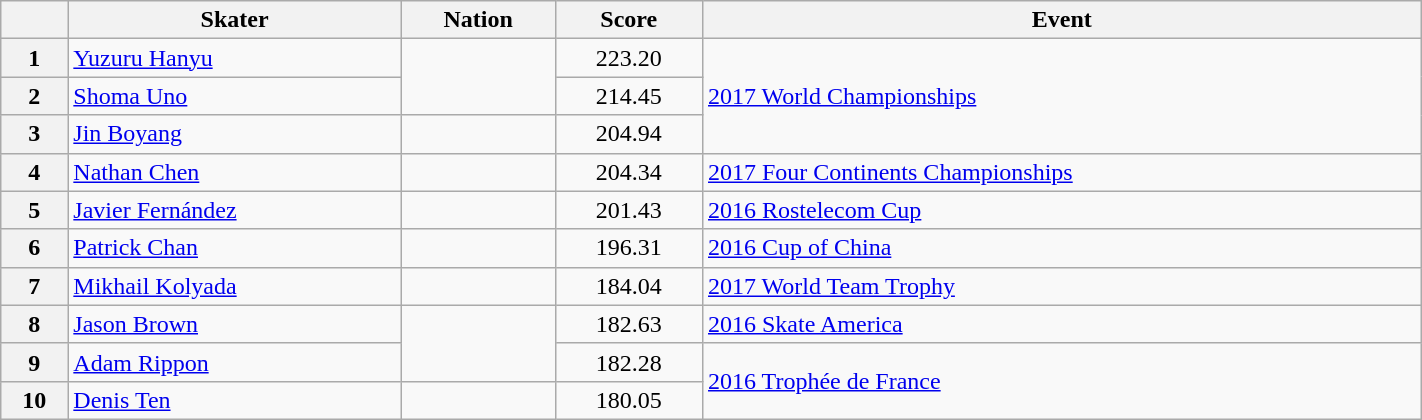<table class="wikitable sortable" style="text-align:left; width:75%">
<tr>
<th scope="col"></th>
<th scope="col">Skater</th>
<th scope="col">Nation</th>
<th scope="col">Score</th>
<th scope="col">Event</th>
</tr>
<tr>
<th scope="row">1</th>
<td><a href='#'>Yuzuru Hanyu</a></td>
<td rowspan="2"></td>
<td style="text-align:center;">223.20</td>
<td rowspan="3"><a href='#'>2017 World Championships</a></td>
</tr>
<tr>
<th scope="row">2</th>
<td><a href='#'>Shoma Uno</a></td>
<td style="text-align:center;">214.45</td>
</tr>
<tr>
<th scope="row">3</th>
<td><a href='#'>Jin Boyang</a></td>
<td></td>
<td style="text-align:center;">204.94</td>
</tr>
<tr>
<th scope="row">4</th>
<td><a href='#'>Nathan Chen</a></td>
<td></td>
<td style="text-align:center;">204.34</td>
<td><a href='#'>2017 Four Continents Championships</a></td>
</tr>
<tr>
<th scope="row">5</th>
<td><a href='#'>Javier Fernández</a></td>
<td></td>
<td style="text-align:center;">201.43</td>
<td><a href='#'>2016 Rostelecom Cup</a></td>
</tr>
<tr>
<th scope="row">6</th>
<td><a href='#'>Patrick Chan</a></td>
<td></td>
<td style="text-align:center;">196.31</td>
<td><a href='#'>2016 Cup of China</a></td>
</tr>
<tr>
<th scope="row">7</th>
<td><a href='#'>Mikhail Kolyada</a></td>
<td></td>
<td style="text-align:center;">184.04</td>
<td><a href='#'>2017 World Team Trophy</a></td>
</tr>
<tr>
<th scope="row">8</th>
<td><a href='#'>Jason Brown</a></td>
<td rowspan="2"></td>
<td style="text-align:center;">182.63</td>
<td><a href='#'>2016 Skate America</a></td>
</tr>
<tr>
<th scope="row">9</th>
<td><a href='#'>Adam Rippon</a></td>
<td style="text-align:center;">182.28</td>
<td rowspan="2"><a href='#'>2016 Trophée de France</a></td>
</tr>
<tr>
<th scope="row">10</th>
<td><a href='#'>Denis Ten</a></td>
<td></td>
<td style="text-align:center;">180.05</td>
</tr>
</table>
